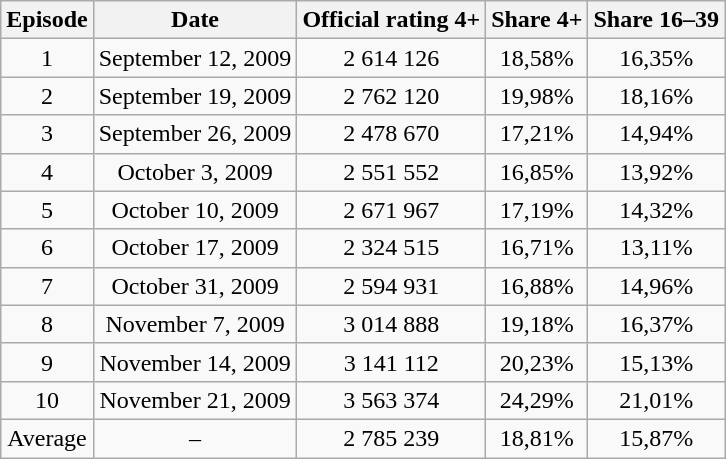<table class="wikitable" style="text-align:center;">
<tr>
<th>Episode</th>
<th>Date</th>
<th>Official rating 4+</th>
<th>Share 4+</th>
<th>Share 16–39</th>
</tr>
<tr>
<td>1</td>
<td>September 12, 2009</td>
<td>2 614 126</td>
<td>18,58%</td>
<td>16,35%</td>
</tr>
<tr>
<td>2</td>
<td>September 19, 2009</td>
<td>2 762 120</td>
<td>19,98%</td>
<td>18,16%</td>
</tr>
<tr>
<td>3</td>
<td>September 26, 2009</td>
<td>2 478 670</td>
<td>17,21%</td>
<td>14,94%</td>
</tr>
<tr>
<td>4</td>
<td>October 3, 2009</td>
<td>2 551 552</td>
<td>16,85%</td>
<td>13,92%</td>
</tr>
<tr>
<td>5</td>
<td>October 10, 2009</td>
<td>2 671 967</td>
<td>17,19%</td>
<td>14,32%</td>
</tr>
<tr>
<td>6</td>
<td>October 17, 2009</td>
<td>2 324 515</td>
<td>16,71%</td>
<td>13,11%</td>
</tr>
<tr>
<td>7</td>
<td>October 31, 2009</td>
<td>2 594 931</td>
<td>16,88%</td>
<td>14,96%</td>
</tr>
<tr>
<td>8</td>
<td>November 7, 2009</td>
<td>3 014 888</td>
<td>19,18%</td>
<td>16,37%</td>
</tr>
<tr>
<td>9</td>
<td>November 14, 2009</td>
<td>3 141 112</td>
<td>20,23%</td>
<td>15,13%</td>
</tr>
<tr>
<td>10</td>
<td>November 21, 2009</td>
<td>3 563 374</td>
<td>24,29%</td>
<td>21,01%</td>
</tr>
<tr>
<td>Average</td>
<td>–</td>
<td>2 785 239</td>
<td>18,81%</td>
<td>15,87%</td>
</tr>
</table>
